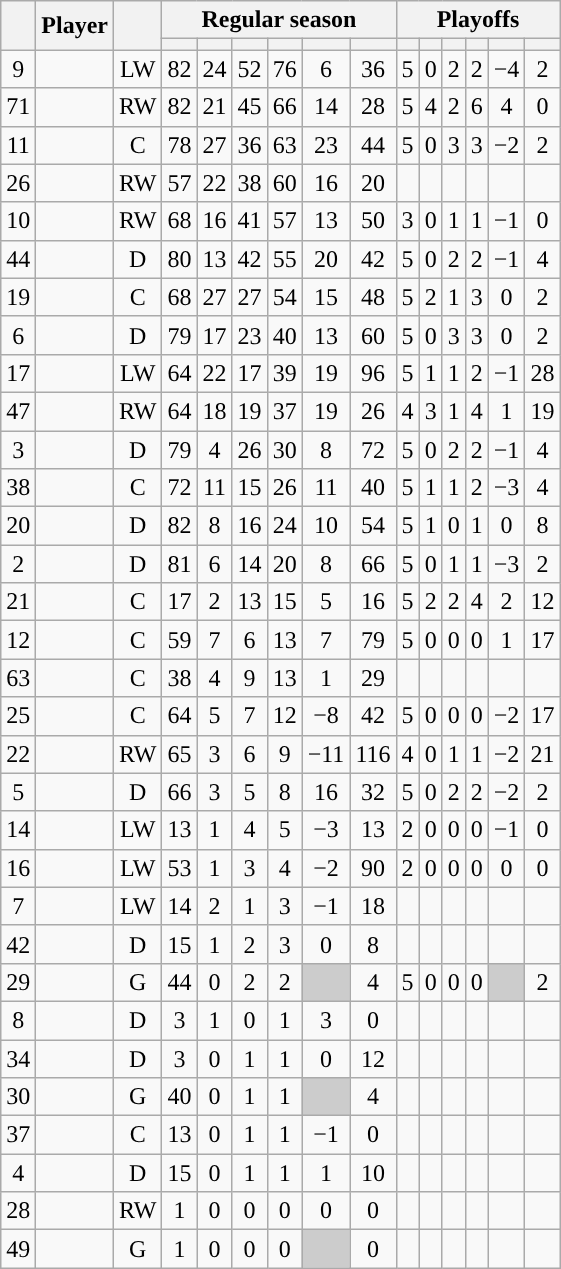<table class="wikitable sortable plainrowheaders" style="text-align:center;">
<tr>
<th scope="col" data-sort-type="number" rowspan="2"></th>
<th scope="col" rowspan="2">Player</th>
<th scope="col" rowspan="2"></th>
<th scope=colgroup colspan=6>Regular season</th>
<th scope=colgroup colspan=6>Playoffs</th>
</tr>
<tr>
<th scope="col" data-sort-type="number"></th>
<th scope="col" data-sort-type="number"></th>
<th scope="col" data-sort-type="number"></th>
<th scope="col" data-sort-type="number"></th>
<th scope="col" data-sort-type="number"></th>
<th scope="col" data-sort-type="number"></th>
<th scope="col" data-sort-type="number"></th>
<th scope="col" data-sort-type="number"></th>
<th scope="col" data-sort-type="number"></th>
<th scope="col" data-sort-type="number"></th>
<th scope="col" data-sort-type="number"></th>
<th scope="col" data-sort-type="number"></th>
</tr>
<tr>
<td scope="row">9</td>
<td align="left"></td>
<td>LW</td>
<td>82</td>
<td>24</td>
<td>52</td>
<td>76</td>
<td>6</td>
<td>36</td>
<td>5</td>
<td>0</td>
<td>2</td>
<td>2</td>
<td>−4</td>
<td>2</td>
</tr>
<tr>
<td scope="row">71</td>
<td align="left"></td>
<td>RW</td>
<td>82</td>
<td>21</td>
<td>45</td>
<td>66</td>
<td>14</td>
<td>28</td>
<td>5</td>
<td>4</td>
<td>2</td>
<td>6</td>
<td>4</td>
<td>0</td>
</tr>
<tr>
<td scope="row">11</td>
<td align="left"></td>
<td>C</td>
<td>78</td>
<td>27</td>
<td>36</td>
<td>63</td>
<td>23</td>
<td>44</td>
<td>5</td>
<td>0</td>
<td>3</td>
<td>3</td>
<td>−2</td>
<td>2</td>
</tr>
<tr>
<td scope="row">26</td>
<td align="left"></td>
<td>RW</td>
<td>57</td>
<td>22</td>
<td>38</td>
<td>60</td>
<td>16</td>
<td>20</td>
<td></td>
<td></td>
<td></td>
<td></td>
<td></td>
<td></td>
</tr>
<tr>
<td scope="row">10</td>
<td align="left"></td>
<td>RW</td>
<td>68</td>
<td>16</td>
<td>41</td>
<td>57</td>
<td>13</td>
<td>50</td>
<td>3</td>
<td>0</td>
<td>1</td>
<td>1</td>
<td>−1</td>
<td>0</td>
</tr>
<tr>
<td scope="row">44</td>
<td align="left"></td>
<td>D</td>
<td>80</td>
<td>13</td>
<td>42</td>
<td>55</td>
<td>20</td>
<td>42</td>
<td>5</td>
<td>0</td>
<td>2</td>
<td>2</td>
<td>−1</td>
<td>4</td>
</tr>
<tr>
<td scope="row">19</td>
<td align="left"></td>
<td>C</td>
<td>68</td>
<td>27</td>
<td>27</td>
<td>54</td>
<td>15</td>
<td>48</td>
<td>5</td>
<td>2</td>
<td>1</td>
<td>3</td>
<td>0</td>
<td>2</td>
</tr>
<tr>
<td scope="row">6</td>
<td align="left"></td>
<td>D</td>
<td>79</td>
<td>17</td>
<td>23</td>
<td>40</td>
<td>13</td>
<td>60</td>
<td>5</td>
<td>0</td>
<td>3</td>
<td>3</td>
<td>0</td>
<td>2</td>
</tr>
<tr>
<td scope="row">17</td>
<td align="left"></td>
<td>LW</td>
<td>64</td>
<td>22</td>
<td>17</td>
<td>39</td>
<td>19</td>
<td>96</td>
<td>5</td>
<td>1</td>
<td>1</td>
<td>2</td>
<td>−1</td>
<td>28</td>
</tr>
<tr>
<td scope="row">47</td>
<td align="left"></td>
<td>RW</td>
<td>64</td>
<td>18</td>
<td>19</td>
<td>37</td>
<td>19</td>
<td>26</td>
<td>4</td>
<td>3</td>
<td>1</td>
<td>4</td>
<td>1</td>
<td>19</td>
</tr>
<tr>
<td scope="row">3</td>
<td align="left"></td>
<td>D</td>
<td>79</td>
<td>4</td>
<td>26</td>
<td>30</td>
<td>8</td>
<td>72</td>
<td>5</td>
<td>0</td>
<td>2</td>
<td>2</td>
<td>−1</td>
<td>4</td>
</tr>
<tr>
<td scope="row">38</td>
<td align="left"></td>
<td>C</td>
<td>72</td>
<td>11</td>
<td>15</td>
<td>26</td>
<td>11</td>
<td>40</td>
<td>5</td>
<td>1</td>
<td>1</td>
<td>2</td>
<td>−3</td>
<td>4</td>
</tr>
<tr>
<td scope="row">20</td>
<td align="left"></td>
<td>D</td>
<td>82</td>
<td>8</td>
<td>16</td>
<td>24</td>
<td>10</td>
<td>54</td>
<td>5</td>
<td>1</td>
<td>0</td>
<td>1</td>
<td>0</td>
<td>8</td>
</tr>
<tr>
<td scope="row">2</td>
<td align="left"></td>
<td>D</td>
<td>81</td>
<td>6</td>
<td>14</td>
<td>20</td>
<td>8</td>
<td>66</td>
<td>5</td>
<td>0</td>
<td>1</td>
<td>1</td>
<td>−3</td>
<td>2</td>
</tr>
<tr>
<td scope="row">21</td>
<td align="left"></td>
<td>C</td>
<td>17</td>
<td>2</td>
<td>13</td>
<td>15</td>
<td>5</td>
<td>16</td>
<td>5</td>
<td>2</td>
<td>2</td>
<td>4</td>
<td>2</td>
<td>12</td>
</tr>
<tr>
<td scope="row">12</td>
<td align="left"></td>
<td>C</td>
<td>59</td>
<td>7</td>
<td>6</td>
<td>13</td>
<td>7</td>
<td>79</td>
<td>5</td>
<td>0</td>
<td>0</td>
<td>0</td>
<td>1</td>
<td>17</td>
</tr>
<tr>
<td scope="row">63</td>
<td align="left"></td>
<td>C</td>
<td>38</td>
<td>4</td>
<td>9</td>
<td>13</td>
<td>1</td>
<td>29</td>
<td></td>
<td></td>
<td></td>
<td></td>
<td></td>
<td></td>
</tr>
<tr>
<td scope="row">25</td>
<td align="left"></td>
<td>C</td>
<td>64</td>
<td>5</td>
<td>7</td>
<td>12</td>
<td>−8</td>
<td>42</td>
<td>5</td>
<td>0</td>
<td>0</td>
<td>0</td>
<td>−2</td>
<td>17</td>
</tr>
<tr>
<td scope="row">22</td>
<td align="left"></td>
<td>RW</td>
<td>65</td>
<td>3</td>
<td>6</td>
<td>9</td>
<td>−11</td>
<td>116</td>
<td>4</td>
<td>0</td>
<td>1</td>
<td>1</td>
<td>−2</td>
<td>21</td>
</tr>
<tr>
<td scope="row">5</td>
<td align="left"></td>
<td>D</td>
<td>66</td>
<td>3</td>
<td>5</td>
<td>8</td>
<td>16</td>
<td>32</td>
<td>5</td>
<td>0</td>
<td>2</td>
<td>2</td>
<td>−2</td>
<td>2</td>
</tr>
<tr>
<td scope="row">14</td>
<td align="left"></td>
<td>LW</td>
<td>13</td>
<td>1</td>
<td>4</td>
<td>5</td>
<td>−3</td>
<td>13</td>
<td>2</td>
<td>0</td>
<td>0</td>
<td>0</td>
<td>−1</td>
<td>0</td>
</tr>
<tr>
<td scope="row">16</td>
<td align="left"></td>
<td>LW</td>
<td>53</td>
<td>1</td>
<td>3</td>
<td>4</td>
<td>−2</td>
<td>90</td>
<td>2</td>
<td>0</td>
<td>0</td>
<td>0</td>
<td>0</td>
<td>0</td>
</tr>
<tr>
<td scope="row">7</td>
<td align="left"></td>
<td>LW</td>
<td>14</td>
<td>2</td>
<td>1</td>
<td>3</td>
<td>−1</td>
<td>18</td>
<td></td>
<td></td>
<td></td>
<td></td>
<td></td>
<td></td>
</tr>
<tr>
<td scope="row">42</td>
<td align="left"></td>
<td>D</td>
<td>15</td>
<td>1</td>
<td>2</td>
<td>3</td>
<td>0</td>
<td>8</td>
<td></td>
<td></td>
<td></td>
<td></td>
<td></td>
<td></td>
</tr>
<tr>
<td scope="row">29</td>
<td align="left"></td>
<td>G</td>
<td>44</td>
<td>0</td>
<td>2</td>
<td>2</td>
<td style="background:#ccc"></td>
<td>4</td>
<td>5</td>
<td>0</td>
<td>0</td>
<td>0</td>
<td style="background:#ccc"></td>
<td>2</td>
</tr>
<tr>
<td scope="row">8</td>
<td align="left"></td>
<td>D</td>
<td>3</td>
<td>1</td>
<td>0</td>
<td>1</td>
<td>3</td>
<td>0</td>
<td></td>
<td></td>
<td></td>
<td></td>
<td></td>
<td></td>
</tr>
<tr>
<td scope="row">34</td>
<td align="left"></td>
<td>D</td>
<td>3</td>
<td>0</td>
<td>1</td>
<td>1</td>
<td>0</td>
<td>12</td>
<td></td>
<td></td>
<td></td>
<td></td>
<td></td>
<td></td>
</tr>
<tr>
<td scope="row">30</td>
<td align="left"></td>
<td>G</td>
<td>40</td>
<td>0</td>
<td>1</td>
<td>1</td>
<td style="background:#ccc"></td>
<td>4</td>
<td></td>
<td></td>
<td></td>
<td></td>
<td></td>
<td></td>
</tr>
<tr>
<td scope="row">37</td>
<td align="left"></td>
<td>C</td>
<td>13</td>
<td>0</td>
<td>1</td>
<td>1</td>
<td>−1</td>
<td>0</td>
<td></td>
<td></td>
<td></td>
<td></td>
<td></td>
<td></td>
</tr>
<tr>
<td scope="row">4</td>
<td align="left"></td>
<td>D</td>
<td>15</td>
<td>0</td>
<td>1</td>
<td>1</td>
<td>1</td>
<td>10</td>
<td></td>
<td></td>
<td></td>
<td></td>
<td></td>
<td></td>
</tr>
<tr>
<td scope="row">28</td>
<td align="left"></td>
<td>RW</td>
<td>1</td>
<td>0</td>
<td>0</td>
<td>0</td>
<td>0</td>
<td>0</td>
<td></td>
<td></td>
<td></td>
<td></td>
<td></td>
<td></td>
</tr>
<tr>
<td scope="row">49</td>
<td align="left"></td>
<td>G</td>
<td>1</td>
<td>0</td>
<td>0</td>
<td>0</td>
<td style="background:#ccc"></td>
<td>0</td>
<td></td>
<td></td>
<td></td>
<td></td>
<td></td>
<td></td>
</tr>
</table>
